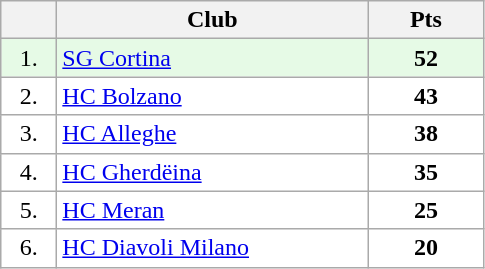<table class="wikitable">
<tr>
<th width="30"></th>
<th width="200">Club</th>
<th width="70">Pts</th>
</tr>
<tr bgcolor="#e6fae6" align="center">
<td>1.</td>
<td align="left"><a href='#'>SG Cortina</a></td>
<td><strong>52</strong></td>
</tr>
<tr bgcolor="#FFFFFF" align="center">
<td>2.</td>
<td align="left"><a href='#'>HC Bolzano</a></td>
<td><strong>43</strong></td>
</tr>
<tr bgcolor="#FFFFFF" align="center">
<td>3.</td>
<td align="left"><a href='#'>HC Alleghe</a></td>
<td><strong>38</strong></td>
</tr>
<tr bgcolor="#FFFFFF" align="center">
<td>4.</td>
<td align="left"><a href='#'>HC Gherdëina</a></td>
<td><strong>35</strong></td>
</tr>
<tr bgcolor="#FFFFFF" align="center">
<td>5.</td>
<td align="left"><a href='#'>HC Meran</a></td>
<td><strong>25</strong></td>
</tr>
<tr bgcolor="#FFFFFF" align="center">
<td>6.</td>
<td align="left"><a href='#'>HC Diavoli Milano</a></td>
<td><strong>20</strong></td>
</tr>
</table>
